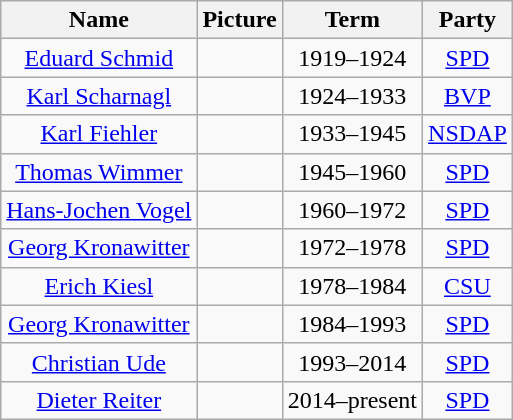<table class="wikitable" style="text-align:center">
<tr>
<th>Name</th>
<th>Picture</th>
<th>Term</th>
<th>Party</th>
</tr>
<tr>
<td><a href='#'>Eduard Schmid</a></td>
<td></td>
<td>1919–1924</td>
<td><a href='#'>SPD</a></td>
</tr>
<tr>
<td><a href='#'>Karl Scharnagl</a></td>
<td></td>
<td>1924–1933</td>
<td><a href='#'>BVP</a></td>
</tr>
<tr>
<td><a href='#'>Karl Fiehler</a></td>
<td></td>
<td>1933–1945</td>
<td><a href='#'>NSDAP</a></td>
</tr>
<tr>
<td><a href='#'>Thomas Wimmer</a></td>
<td></td>
<td>1945–1960</td>
<td><a href='#'>SPD</a></td>
</tr>
<tr>
<td><a href='#'>Hans-Jochen Vogel</a></td>
<td></td>
<td>1960–1972</td>
<td><a href='#'>SPD</a></td>
</tr>
<tr>
<td><a href='#'>Georg Kronawitter</a></td>
<td></td>
<td>1972–1978</td>
<td><a href='#'>SPD</a></td>
</tr>
<tr>
<td><a href='#'>Erich Kiesl</a></td>
<td></td>
<td>1978–1984</td>
<td><a href='#'>CSU</a></td>
</tr>
<tr>
<td><a href='#'>Georg Kronawitter</a></td>
<td></td>
<td>1984–1993</td>
<td><a href='#'>SPD</a></td>
</tr>
<tr>
<td><a href='#'>Christian Ude</a></td>
<td></td>
<td>1993–2014</td>
<td><a href='#'>SPD</a></td>
</tr>
<tr>
<td><a href='#'>Dieter Reiter</a></td>
<td></td>
<td>2014–present</td>
<td><a href='#'>SPD</a></td>
</tr>
</table>
